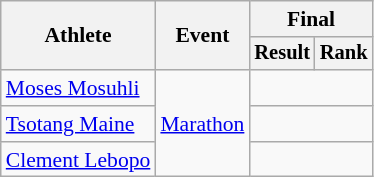<table class=wikitable style="font-size:90%">
<tr>
<th rowspan="2">Athlete</th>
<th rowspan="2">Event</th>
<th colspan="2">Final</th>
</tr>
<tr style="font-size:95%">
<th>Result</th>
<th>Rank</th>
</tr>
<tr align=center>
<td align=left><a href='#'>Moses Mosuhli</a></td>
<td align=left rowspan=3><a href='#'>Marathon</a></td>
<td colspan=2></td>
</tr>
<tr align=center>
<td align=left><a href='#'>Tsotang Maine</a></td>
<td colspan=2></td>
</tr>
<tr align=center>
<td align=left><a href='#'>Clement Lebopo</a></td>
<td colspan=2></td>
</tr>
</table>
